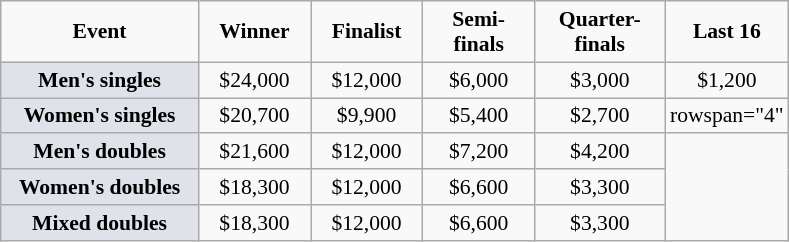<table class="wikitable" style="font-size:90%; text-align:center">
<tr>
<td width="125"><strong>Event</strong></td>
<td width="68"><strong>Winner</strong></td>
<td width="68"><strong>Finalist</strong></td>
<td width="68"><strong>Semi-finals</strong></td>
<td width="80"><strong>Quarter-finals</strong></td>
<td width="68"><strong>Last 16</strong></td>
</tr>
<tr>
<td bgcolor="#dfe2e9"><strong>Men's singles</strong></td>
<td>$24,000</td>
<td>$12,000</td>
<td>$6,000</td>
<td>$3,000</td>
<td>$1,200</td>
</tr>
<tr>
<td bgcolor="#dfe2e9"><strong>Women's singles</strong></td>
<td>$20,700</td>
<td>$9,900</td>
<td>$5,400</td>
<td>$2,700</td>
<td>rowspan="4" </td>
</tr>
<tr>
<td bgcolor="#dfe2e9"><strong>Men's doubles</strong></td>
<td>$21,600</td>
<td>$12,000</td>
<td>$7,200</td>
<td>$4,200</td>
</tr>
<tr>
<td bgcolor="#dfe2e9"><strong>Women's doubles</strong></td>
<td>$18,300</td>
<td>$12,000</td>
<td>$6,600</td>
<td>$3,300</td>
</tr>
<tr>
<td bgcolor="#dfe2e9"><strong>Mixed doubles</strong></td>
<td>$18,300</td>
<td>$12,000</td>
<td>$6,600</td>
<td>$3,300</td>
</tr>
</table>
